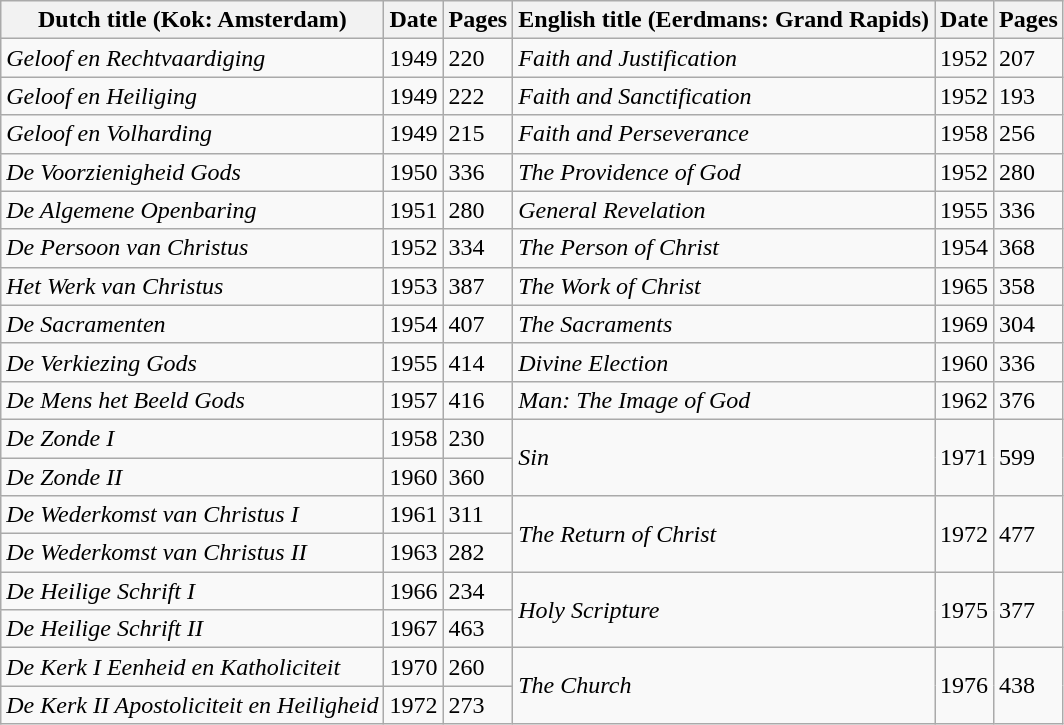<table class="wikitable">
<tr>
<th>Dutch title (Kok: Amsterdam)</th>
<th>Date</th>
<th>Pages</th>
<th>English title (Eerdmans: Grand Rapids)</th>
<th>Date</th>
<th>Pages</th>
</tr>
<tr>
<td><em>Geloof en Rechtvaardiging</em></td>
<td>1949</td>
<td>220</td>
<td><em>Faith and Justification</em></td>
<td>1952</td>
<td>207</td>
</tr>
<tr>
<td><em>Geloof en Heiliging</em></td>
<td>1949</td>
<td>222</td>
<td><em>Faith and Sanctification</em></td>
<td>1952</td>
<td>193</td>
</tr>
<tr>
<td><em>Geloof en Volharding</em></td>
<td>1949</td>
<td>215</td>
<td><em>Faith and Perseverance</em></td>
<td>1958</td>
<td>256</td>
</tr>
<tr>
<td><em>De Voorzienigheid Gods</em></td>
<td>1950</td>
<td>336</td>
<td><em>The Providence of God</em></td>
<td>1952</td>
<td>280</td>
</tr>
<tr>
<td><em>De Algemene Openbaring</em></td>
<td>1951</td>
<td>280</td>
<td><em>General Revelation</em></td>
<td>1955</td>
<td>336</td>
</tr>
<tr>
<td><em>De Persoon van Christus</em></td>
<td>1952</td>
<td>334</td>
<td><em>The Person of Christ</em></td>
<td>1954</td>
<td>368</td>
</tr>
<tr>
<td><em>Het Werk van Christus</em></td>
<td>1953</td>
<td>387</td>
<td><em>The Work of Christ</em></td>
<td>1965</td>
<td>358</td>
</tr>
<tr>
<td><em>De Sacramenten</em></td>
<td>1954</td>
<td>407</td>
<td><em>The Sacraments</em></td>
<td>1969</td>
<td>304</td>
</tr>
<tr>
<td><em>De Verkiezing Gods</em></td>
<td>1955</td>
<td>414</td>
<td><em>Divine Election</em></td>
<td>1960</td>
<td>336</td>
</tr>
<tr>
<td><em>De Mens het Beeld Gods</em></td>
<td>1957</td>
<td>416</td>
<td><em>Man: The Image of God</em></td>
<td>1962</td>
<td>376</td>
</tr>
<tr>
<td><em>De Zonde I</em></td>
<td>1958</td>
<td>230</td>
<td rowspan="2"><em>Sin</em></td>
<td rowspan="2">1971</td>
<td rowspan="2">599</td>
</tr>
<tr>
<td><em>De Zonde II</em></td>
<td>1960</td>
<td>360</td>
</tr>
<tr>
<td><em>De Wederkomst van Christus I</em></td>
<td>1961</td>
<td>311</td>
<td rowspan="2"><em>The Return of Christ</em></td>
<td rowspan="2">1972</td>
<td rowspan="2">477</td>
</tr>
<tr>
<td><em>De Wederkomst van Christus II</em></td>
<td>1963</td>
<td>282</td>
</tr>
<tr>
<td><em>De Heilige Schrift I</em></td>
<td>1966</td>
<td>234</td>
<td rowspan="2"><em>Holy Scripture</em></td>
<td rowspan="2">1975</td>
<td rowspan="2">377</td>
</tr>
<tr>
<td><em>De Heilige Schrift II</em></td>
<td>1967</td>
<td>463</td>
</tr>
<tr>
<td><em>De Kerk I Eenheid en Katholiciteit</em></td>
<td>1970</td>
<td>260</td>
<td rowspan="2"><em>The Church</em></td>
<td rowspan="2">1976</td>
<td rowspan="2">438</td>
</tr>
<tr>
<td><em>De Kerk II Apostoliciteit en Heiligheid</em></td>
<td>1972</td>
<td>273</td>
</tr>
</table>
